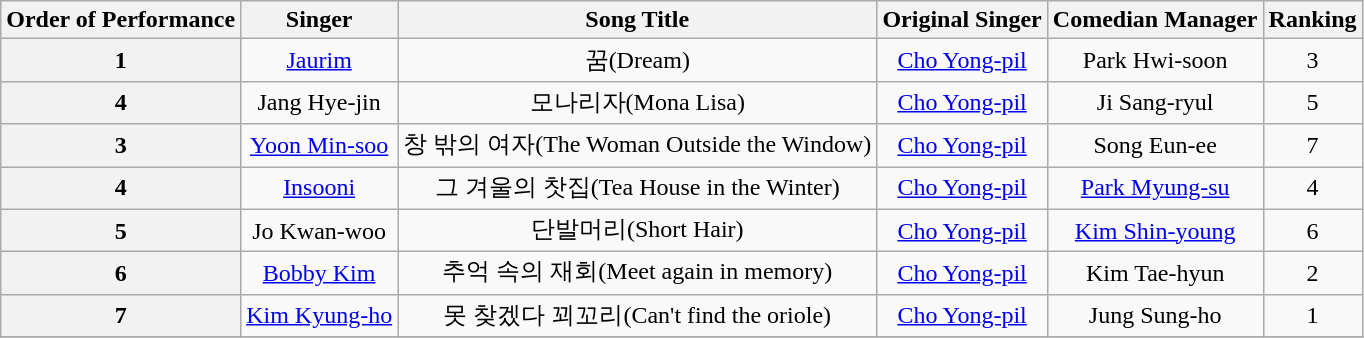<table class="wikitable">
<tr>
<th>Order of Performance</th>
<th>Singer</th>
<th>Song Title</th>
<th>Original Singer</th>
<th>Comedian Manager</th>
<th>Ranking</th>
</tr>
<tr align="center">
<th>1</th>
<td><a href='#'>Jaurim</a></td>
<td>꿈(Dream)</td>
<td><a href='#'>Cho Yong-pil</a></td>
<td>Park Hwi-soon</td>
<td>3</td>
</tr>
<tr align="center">
<th>4</th>
<td>Jang Hye-jin</td>
<td>모나리자(Mona Lisa)</td>
<td><a href='#'>Cho Yong-pil</a></td>
<td>Ji Sang-ryul</td>
<td>5</td>
</tr>
<tr align="center">
<th>3</th>
<td><a href='#'>Yoon Min-soo</a></td>
<td>창 밖의 여자(The Woman Outside the Window)</td>
<td><a href='#'>Cho Yong-pil</a></td>
<td>Song Eun-ee</td>
<td>7</td>
</tr>
<tr align="center">
<th>4</th>
<td><a href='#'>Insooni</a></td>
<td>그 겨울의 찻집(Tea House in the Winter)</td>
<td><a href='#'>Cho Yong-pil</a></td>
<td><a href='#'>Park Myung-su</a></td>
<td>4</td>
</tr>
<tr align="center">
<th>5</th>
<td>Jo Kwan-woo</td>
<td>단발머리(Short Hair)</td>
<td><a href='#'>Cho Yong-pil</a></td>
<td><a href='#'>Kim Shin-young</a></td>
<td>6</td>
</tr>
<tr align="center">
<th>6</th>
<td><a href='#'>Bobby Kim</a></td>
<td>추억 속의 재회(Meet again in memory)</td>
<td><a href='#'>Cho Yong-pil</a></td>
<td>Kim Tae-hyun</td>
<td>2</td>
</tr>
<tr align="center">
<th>7</th>
<td><a href='#'>Kim Kyung-ho</a></td>
<td>못 찾겠다 꾀꼬리(Can't find the oriole)</td>
<td><a href='#'>Cho Yong-pil</a></td>
<td>Jung Sung-ho</td>
<td>1</td>
</tr>
<tr>
</tr>
</table>
